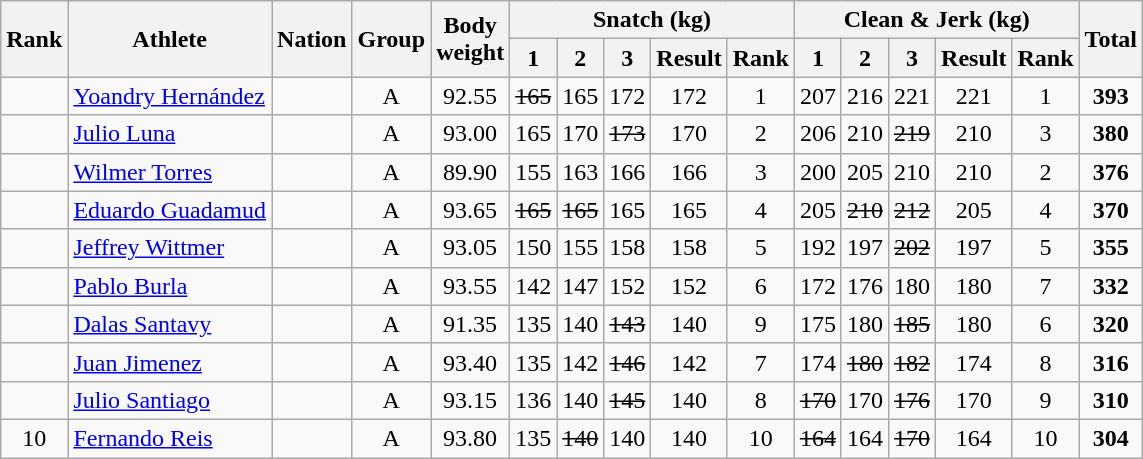<table class="wikitable sortable" style="text-align:center;">
<tr>
<th rowspan=2>Rank</th>
<th rowspan=2>Athlete</th>
<th rowspan=2>Nation</th>
<th rowspan=2>Group</th>
<th rowspan=2>Body<br>weight</th>
<th colspan=5>Snatch (kg)</th>
<th colspan=5>Clean & Jerk (kg)</th>
<th rowspan=2>Total</th>
</tr>
<tr>
<th>1</th>
<th>2</th>
<th>3</th>
<th>Result</th>
<th>Rank</th>
<th>1</th>
<th>2</th>
<th>3</th>
<th>Result</th>
<th>Rank</th>
</tr>
<tr>
<td></td>
<td align=left><a href='#'>Yoandry Hernández</a></td>
<td align=left></td>
<td>A</td>
<td>92.55</td>
<td><s>165</s></td>
<td>165</td>
<td>172</td>
<td>172</td>
<td>1</td>
<td>207</td>
<td>216</td>
<td>221</td>
<td>221</td>
<td>1</td>
<td><strong>393</strong></td>
</tr>
<tr>
<td></td>
<td align=left><a href='#'>Julio Luna</a></td>
<td align=left></td>
<td>A</td>
<td>93.00</td>
<td>165</td>
<td>170</td>
<td><s>173</s></td>
<td>170</td>
<td>2</td>
<td>206</td>
<td>210</td>
<td><s>219</s></td>
<td>210</td>
<td>3</td>
<td><strong>380</strong></td>
</tr>
<tr>
<td></td>
<td align=left><a href='#'>Wilmer Torres</a></td>
<td align=left></td>
<td>A</td>
<td>89.90</td>
<td>155</td>
<td>163</td>
<td>166</td>
<td>166</td>
<td>3</td>
<td>200</td>
<td>205</td>
<td>210</td>
<td>210</td>
<td>2</td>
<td><strong>376</strong></td>
</tr>
<tr>
<td></td>
<td align=left><a href='#'>Eduardo Guadamud</a></td>
<td align=left></td>
<td>A</td>
<td>93.65</td>
<td><s>165</s></td>
<td><s>165</s></td>
<td>165</td>
<td>165</td>
<td>4</td>
<td>205</td>
<td><s>210</s></td>
<td><s>212</s></td>
<td>205</td>
<td>4</td>
<td><strong>370</strong></td>
</tr>
<tr>
<td></td>
<td align=left><a href='#'>Jeffrey Wittmer</a></td>
<td align=left></td>
<td>A</td>
<td>93.05</td>
<td>150</td>
<td>155</td>
<td>158</td>
<td>158</td>
<td>5</td>
<td>192</td>
<td>197</td>
<td><s>202</s></td>
<td>197</td>
<td>5</td>
<td><strong>355</strong></td>
</tr>
<tr>
<td></td>
<td align=left><a href='#'>Pablo Burla</a></td>
<td align=left></td>
<td>A</td>
<td>93.55</td>
<td>142</td>
<td>147</td>
<td>152</td>
<td>152</td>
<td>6</td>
<td>172</td>
<td>176</td>
<td>180</td>
<td>180</td>
<td>7</td>
<td><strong>332</strong></td>
</tr>
<tr>
<td></td>
<td align=left><a href='#'>Dalas Santavy</a></td>
<td align=left></td>
<td>A</td>
<td>91.35</td>
<td>135</td>
<td>140</td>
<td><s>143</s></td>
<td>140</td>
<td>9</td>
<td>175</td>
<td>180</td>
<td><s>185</s></td>
<td>180</td>
<td>6</td>
<td><strong>320</strong></td>
</tr>
<tr>
<td></td>
<td align=left><a href='#'>Juan Jimenez</a></td>
<td align=left></td>
<td>A</td>
<td>93.40</td>
<td>135</td>
<td>142</td>
<td><s>146</s></td>
<td>142</td>
<td>7</td>
<td>174</td>
<td><s>180</s></td>
<td><s>182</s></td>
<td>174</td>
<td>8</td>
<td><strong>316</strong></td>
</tr>
<tr>
<td></td>
<td align=left><a href='#'>Julio Santiago</a></td>
<td align=left></td>
<td>A</td>
<td>93.15</td>
<td>136</td>
<td>140</td>
<td><s>145</s></td>
<td>140</td>
<td>8</td>
<td><s>170</s></td>
<td>170</td>
<td><s>176</s></td>
<td>170</td>
<td>9</td>
<td><strong>310</strong></td>
</tr>
<tr>
<td>10</td>
<td align=left><a href='#'>Fernando Reis</a></td>
<td align=left></td>
<td>A</td>
<td>93.80</td>
<td>135</td>
<td><s>140</s></td>
<td>140</td>
<td>140</td>
<td>10</td>
<td><s>164</s></td>
<td>164</td>
<td><s>170</s></td>
<td>164</td>
<td>10</td>
<td><strong>304</strong></td>
</tr>
</table>
